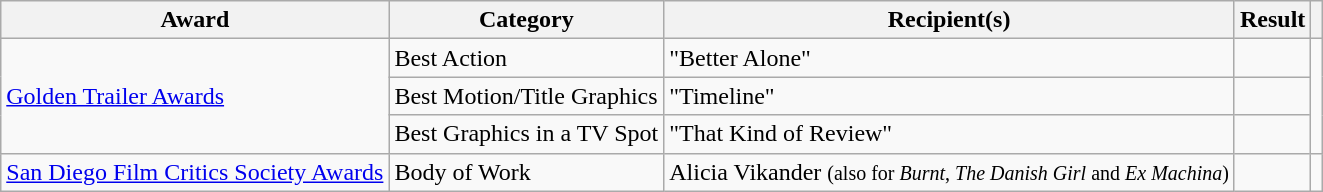<table class="wikitable">
<tr>
<th>Award</th>
<th>Category</th>
<th>Recipient(s)</th>
<th>Result</th>
<th></th>
</tr>
<tr>
<td rowspan="3"><a href='#'>Golden Trailer Awards</a></td>
<td>Best Action</td>
<td>"Better Alone"</td>
<td></td>
<td rowspan="3"></td>
</tr>
<tr>
<td>Best Motion/Title Graphics</td>
<td>"Timeline"</td>
<td></td>
</tr>
<tr>
<td>Best Graphics in a TV Spot</td>
<td>"That Kind of Review"</td>
<td></td>
</tr>
<tr>
<td><a href='#'>San Diego Film Critics Society Awards</a></td>
<td>Body of Work</td>
<td>Alicia Vikander <small>(also for <em>Burnt</em>, <em>The Danish Girl</em> and <em>Ex Machina</em>)</small></td>
<td></td>
<td></td>
</tr>
</table>
